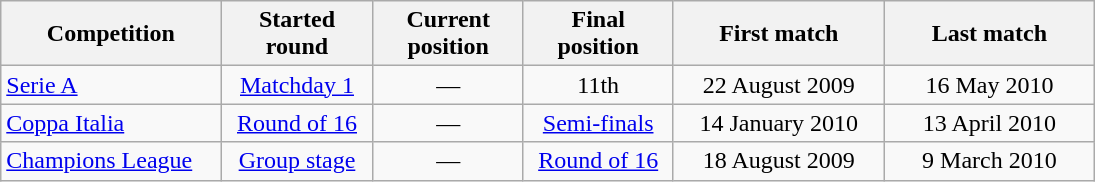<table class="wikitable" style="text-align:center; width:730px;">
<tr>
<th style="text-align:center; width:150px;">Competition</th>
<th style="text-align:center; width:100px;">Started round</th>
<th style="text-align:center; width:100px;">Current <br> position</th>
<th style="text-align:center; width:100px;">Final <br> position</th>
<th style="text-align:center; width:150px;">First match</th>
<th style="text-align:center; width:150px;">Last match</th>
</tr>
<tr>
<td style="text-align:left;"><a href='#'>Serie A</a></td>
<td><a href='#'>Matchday 1</a></td>
<td>—</td>
<td>11th</td>
<td>22 August 2009</td>
<td>16 May 2010</td>
</tr>
<tr>
<td style="text-align:left;"><a href='#'>Coppa Italia</a></td>
<td><a href='#'>Round of 16</a></td>
<td>—</td>
<td><a href='#'>Semi-finals</a></td>
<td>14 January 2010</td>
<td>13 April 2010</td>
</tr>
<tr>
<td style="text-align:left;"><a href='#'>Champions League</a></td>
<td><a href='#'>Group stage</a></td>
<td>—</td>
<td><a href='#'>Round of 16</a></td>
<td>18 August 2009</td>
<td>9 March 2010</td>
</tr>
</table>
